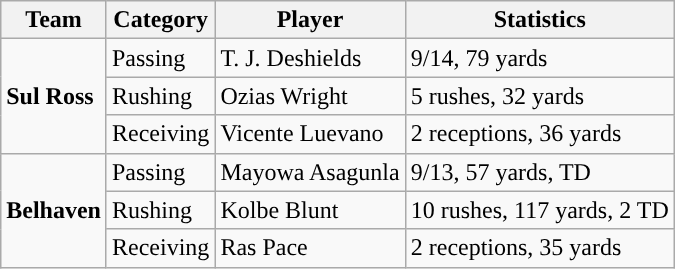<table class="wikitable" style="float: right;">
<tr>
<th>Team</th>
<th>Category</th>
<th>Player</th>
<th>Statistics</th>
</tr>
<tr>
<td rowspan=3><strong>Sul Ross</strong></td>
<td>Passing</td>
<td>T. J. Deshields</td>
<td>9/14, 79 yards</td>
</tr>
<tr>
<td>Rushing</td>
<td>Ozias Wright</td>
<td>5 rushes, 32 yards</td>
</tr>
<tr>
<td>Receiving</td>
<td>Vicente Luevano</td>
<td>2 receptions, 36 yards</td>
</tr>
<tr>
<td rowspan=3><strong>Belhaven</strong></td>
<td>Passing</td>
<td>Mayowa Asagunla</td>
<td>9/13, 57 yards, TD</td>
</tr>
<tr>
<td>Rushing</td>
<td>Kolbe Blunt</td>
<td>10 rushes, 117 yards, 2 TD</td>
</tr>
<tr>
<td>Receiving</td>
<td>Ras Pace</td>
<td>2 receptions, 35 yards</td>
</tr>
</table>
